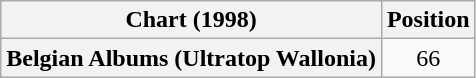<table class="wikitable plainrowheaders" style="text-align:center">
<tr>
<th scope="col">Chart (1998)</th>
<th scope="col">Position</th>
</tr>
<tr>
<th scope="row">Belgian Albums (Ultratop Wallonia)</th>
<td>66</td>
</tr>
</table>
